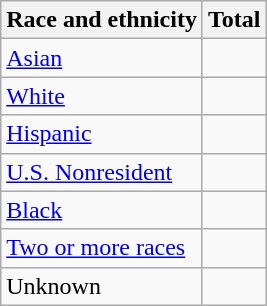<table class="wikitable floatright sortable collapsible"; text-align:right; font-size:80%;">
<tr>
<th>Race and ethnicity</th>
<th colspan="2" data-sort-type=number>Total</th>
</tr>
<tr>
<td><a href='#'>Asian</a></td>
<td align=right></td>
</tr>
<tr>
<td><a href='#'>White</a></td>
<td align=right></td>
</tr>
<tr>
<td><a href='#'>Hispanic</a></td>
<td align=right></td>
</tr>
<tr>
<td><a href='#'>U.S. Nonresident</a></td>
<td align=right></td>
</tr>
<tr>
<td><a href='#'>Black</a></td>
<td align=right></td>
</tr>
<tr>
<td><a href='#'>Two or more races</a></td>
<td align=right></td>
</tr>
<tr>
<td>Unknown</td>
<td align=right></td>
</tr>
</table>
